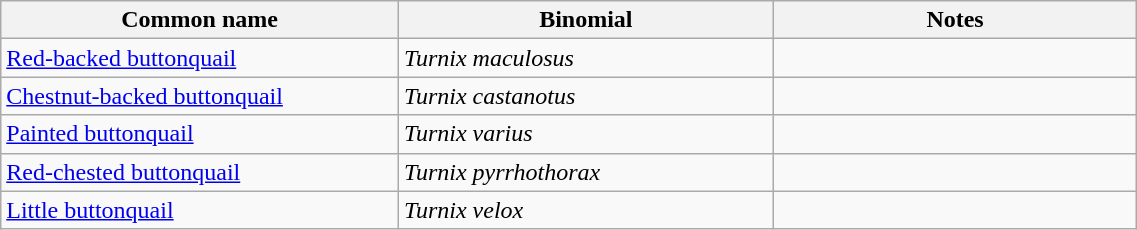<table style="width:60%;" class="wikitable">
<tr>
<th width=35%>Common name</th>
<th width=33%>Binomial</th>
<th width=32%>Notes</th>
</tr>
<tr>
<td><a href='#'>Red-backed buttonquail</a></td>
<td><em>Turnix maculosus</em></td>
<td></td>
</tr>
<tr>
<td><a href='#'>Chestnut-backed buttonquail</a></td>
<td><em>Turnix castanotus</em></td>
<td></td>
</tr>
<tr>
<td><a href='#'>Painted buttonquail</a></td>
<td><em>Turnix varius</em></td>
<td></td>
</tr>
<tr>
<td><a href='#'>Red-chested buttonquail</a></td>
<td><em>Turnix pyrrhothorax</em></td>
<td></td>
</tr>
<tr>
<td><a href='#'>Little buttonquail</a></td>
<td><em>Turnix velox</em></td>
<td></td>
</tr>
</table>
